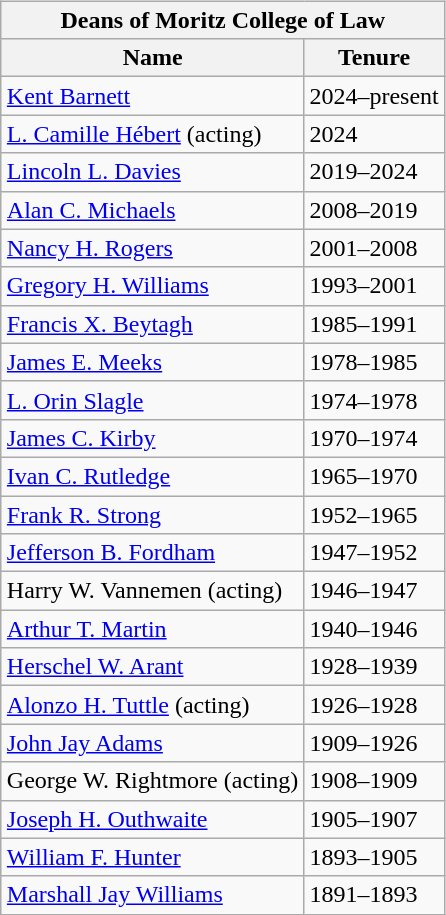<table class="wikitable collapsible autocollapse" style="margin-right:16pt;margin-top:2pt;float:right;">
<tr>
<th colspan=3>Deans of Moritz College of Law</th>
</tr>
<tr>
<th><strong>Name</strong></th>
<th><strong>Tenure</strong></th>
</tr>
<tr>
<td><a href='#'>Kent Barnett</a></td>
<td>2024–present</td>
</tr>
<tr>
<td><a href='#'>L. Camille Hébert</a> (acting)</td>
<td>2024</td>
</tr>
<tr>
<td><a href='#'>Lincoln L. Davies</a></td>
<td>2019–2024</td>
</tr>
<tr>
<td><a href='#'>Alan C. Michaels</a></td>
<td>2008–2019</td>
</tr>
<tr>
<td><a href='#'>Nancy H. Rogers</a></td>
<td>2001–2008</td>
</tr>
<tr>
<td><a href='#'>Gregory H. Williams</a></td>
<td>1993–2001</td>
</tr>
<tr>
<td><a href='#'>Francis X. Beytagh</a></td>
<td>1985–1991</td>
</tr>
<tr>
<td><a href='#'>James E. Meeks</a></td>
<td>1978–1985</td>
</tr>
<tr>
<td><a href='#'>L. Orin Slagle</a></td>
<td>1974–1978</td>
</tr>
<tr>
<td><a href='#'>James C. Kirby</a></td>
<td>1970–1974</td>
</tr>
<tr>
<td><a href='#'>Ivan C. Rutledge</a></td>
<td>1965–1970</td>
</tr>
<tr>
<td><a href='#'>Frank R. Strong</a></td>
<td>1952–1965</td>
</tr>
<tr>
<td><a href='#'>Jefferson B. Fordham</a></td>
<td>1947–1952</td>
</tr>
<tr>
<td>Harry W. Vannemen (acting)</td>
<td>1946–1947</td>
</tr>
<tr>
<td><a href='#'>Arthur T. Martin</a></td>
<td>1940–1946</td>
</tr>
<tr>
<td><a href='#'>Herschel W. Arant</a></td>
<td>1928–1939</td>
</tr>
<tr>
<td><a href='#'>Alonzo H. Tuttle</a> (acting)</td>
<td>1926–1928</td>
</tr>
<tr>
<td><a href='#'>John Jay Adams</a></td>
<td>1909–1926</td>
</tr>
<tr>
<td>George W. Rightmore (acting)</td>
<td>1908–1909</td>
</tr>
<tr>
<td><a href='#'>Joseph H. Outhwaite</a></td>
<td>1905–1907</td>
</tr>
<tr>
<td><a href='#'>William F. Hunter</a></td>
<td>1893–1905</td>
</tr>
<tr>
<td><a href='#'>Marshall Jay Williams</a></td>
<td>1891–1893</td>
</tr>
</table>
